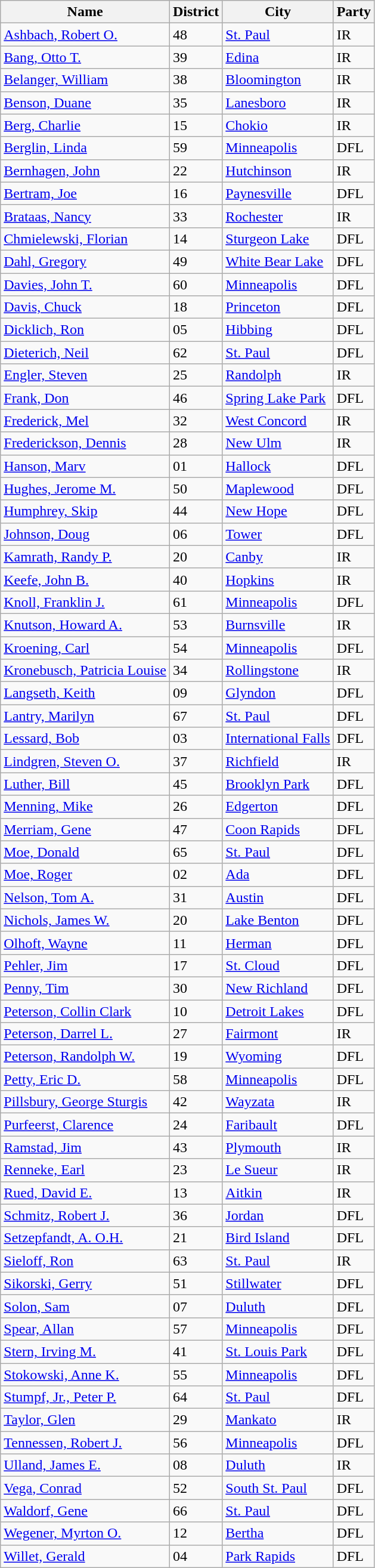<table class="wikitable sortable">
<tr>
<th>Name</th>
<th>District</th>
<th>City</th>
<th>Party</th>
</tr>
<tr>
<td><a href='#'>Ashbach, Robert O.</a></td>
<td>48</td>
<td><a href='#'>St. Paul</a></td>
<td>IR</td>
</tr>
<tr>
<td><a href='#'>Bang, Otto T.</a></td>
<td>39</td>
<td><a href='#'>Edina</a></td>
<td>IR</td>
</tr>
<tr>
<td><a href='#'>Belanger, William</a></td>
<td>38</td>
<td><a href='#'>Bloomington</a></td>
<td>IR</td>
</tr>
<tr>
<td><a href='#'>Benson, Duane</a></td>
<td>35</td>
<td><a href='#'>Lanesboro</a></td>
<td>IR</td>
</tr>
<tr>
<td><a href='#'>Berg, Charlie</a></td>
<td>15</td>
<td><a href='#'>Chokio</a></td>
<td>IR</td>
</tr>
<tr>
<td><a href='#'>Berglin, Linda</a></td>
<td>59</td>
<td><a href='#'>Minneapolis</a></td>
<td>DFL</td>
</tr>
<tr>
<td><a href='#'>Bernhagen, John</a></td>
<td>22</td>
<td><a href='#'>Hutchinson</a></td>
<td>IR</td>
</tr>
<tr>
<td><a href='#'>Bertram, Joe</a></td>
<td>16</td>
<td><a href='#'>Paynesville</a></td>
<td>DFL</td>
</tr>
<tr>
<td><a href='#'>Brataas, Nancy</a></td>
<td>33</td>
<td><a href='#'>Rochester</a></td>
<td>IR</td>
</tr>
<tr>
<td><a href='#'>Chmielewski, Florian</a></td>
<td>14</td>
<td><a href='#'>Sturgeon Lake</a></td>
<td>DFL</td>
</tr>
<tr>
<td><a href='#'>Dahl, Gregory</a></td>
<td>49</td>
<td><a href='#'>White Bear Lake</a></td>
<td>DFL</td>
</tr>
<tr>
<td><a href='#'>Davies, John T.</a></td>
<td>60</td>
<td><a href='#'>Minneapolis</a></td>
<td>DFL</td>
</tr>
<tr>
<td><a href='#'>Davis, Chuck</a></td>
<td>18</td>
<td><a href='#'>Princeton</a></td>
<td>DFL</td>
</tr>
<tr>
<td><a href='#'>Dicklich, Ron</a></td>
<td>05</td>
<td><a href='#'>Hibbing</a></td>
<td>DFL</td>
</tr>
<tr>
<td><a href='#'>Dieterich, Neil</a></td>
<td>62</td>
<td><a href='#'>St. Paul</a></td>
<td>DFL</td>
</tr>
<tr>
<td><a href='#'>Engler, Steven</a></td>
<td>25</td>
<td><a href='#'>Randolph</a></td>
<td>IR</td>
</tr>
<tr>
<td><a href='#'>Frank, Don</a></td>
<td>46</td>
<td><a href='#'>Spring Lake Park</a></td>
<td>DFL</td>
</tr>
<tr>
<td><a href='#'>Frederick, Mel</a></td>
<td>32</td>
<td><a href='#'>West Concord</a></td>
<td>IR</td>
</tr>
<tr>
<td><a href='#'>Frederickson, Dennis</a></td>
<td>28</td>
<td><a href='#'>New Ulm</a></td>
<td>IR</td>
</tr>
<tr>
<td><a href='#'>Hanson, Marv</a></td>
<td>01</td>
<td><a href='#'>Hallock</a></td>
<td>DFL</td>
</tr>
<tr>
<td><a href='#'>Hughes, Jerome M.</a></td>
<td>50</td>
<td><a href='#'>Maplewood</a></td>
<td>DFL</td>
</tr>
<tr>
<td><a href='#'>Humphrey, Skip</a></td>
<td>44</td>
<td><a href='#'>New Hope</a></td>
<td>DFL</td>
</tr>
<tr>
<td><a href='#'>Johnson, Doug</a></td>
<td>06</td>
<td><a href='#'>Tower</a></td>
<td>DFL</td>
</tr>
<tr>
<td><a href='#'>Kamrath, Randy P.</a></td>
<td>20</td>
<td><a href='#'>Canby</a></td>
<td>IR</td>
</tr>
<tr>
<td><a href='#'>Keefe, John B.</a></td>
<td>40</td>
<td><a href='#'>Hopkins</a></td>
<td>IR</td>
</tr>
<tr>
<td><a href='#'>Knoll, Franklin J.</a></td>
<td>61</td>
<td><a href='#'>Minneapolis</a></td>
<td>DFL</td>
</tr>
<tr>
<td><a href='#'>Knutson, Howard A.</a></td>
<td>53</td>
<td><a href='#'>Burnsville</a></td>
<td>IR</td>
</tr>
<tr>
<td><a href='#'>Kroening, Carl</a></td>
<td>54</td>
<td><a href='#'>Minneapolis</a></td>
<td>DFL</td>
</tr>
<tr>
<td><a href='#'>Kronebusch, Patricia Louise</a></td>
<td>34</td>
<td><a href='#'>Rollingstone</a></td>
<td>IR</td>
</tr>
<tr>
<td><a href='#'>Langseth, Keith</a></td>
<td>09</td>
<td><a href='#'>Glyndon</a></td>
<td>DFL</td>
</tr>
<tr>
<td><a href='#'>Lantry, Marilyn</a></td>
<td>67</td>
<td><a href='#'>St. Paul</a></td>
<td>DFL</td>
</tr>
<tr>
<td><a href='#'>Lessard, Bob</a></td>
<td>03</td>
<td><a href='#'>International Falls</a></td>
<td>DFL</td>
</tr>
<tr>
<td><a href='#'>Lindgren, Steven O.</a></td>
<td>37</td>
<td><a href='#'>Richfield</a></td>
<td>IR</td>
</tr>
<tr>
<td><a href='#'>Luther, Bill</a></td>
<td>45</td>
<td><a href='#'>Brooklyn Park</a></td>
<td>DFL</td>
</tr>
<tr>
<td><a href='#'>Menning, Mike</a></td>
<td>26</td>
<td><a href='#'>Edgerton</a></td>
<td>DFL</td>
</tr>
<tr>
<td><a href='#'>Merriam, Gene</a></td>
<td>47</td>
<td><a href='#'>Coon Rapids</a></td>
<td>DFL</td>
</tr>
<tr>
<td><a href='#'>Moe, Donald</a></td>
<td>65</td>
<td><a href='#'>St. Paul</a></td>
<td>DFL</td>
</tr>
<tr>
<td><a href='#'>Moe, Roger</a></td>
<td>02</td>
<td><a href='#'>Ada</a></td>
<td>DFL</td>
</tr>
<tr>
<td><a href='#'>Nelson, Tom A.</a></td>
<td>31</td>
<td><a href='#'>Austin</a></td>
<td>DFL</td>
</tr>
<tr>
<td><a href='#'>Nichols, James W.</a></td>
<td>20</td>
<td><a href='#'>Lake Benton</a></td>
<td>DFL</td>
</tr>
<tr>
<td><a href='#'>Olhoft, Wayne</a></td>
<td>11</td>
<td><a href='#'>Herman</a></td>
<td>DFL</td>
</tr>
<tr>
<td><a href='#'>Pehler, Jim</a></td>
<td>17</td>
<td><a href='#'>St. Cloud</a></td>
<td>DFL</td>
</tr>
<tr>
<td><a href='#'>Penny, Tim</a></td>
<td>30</td>
<td><a href='#'>New Richland</a></td>
<td>DFL</td>
</tr>
<tr>
<td><a href='#'>Peterson, Collin Clark</a></td>
<td>10</td>
<td><a href='#'>Detroit Lakes</a></td>
<td>DFL</td>
</tr>
<tr>
<td><a href='#'>Peterson, Darrel L.</a></td>
<td>27</td>
<td><a href='#'>Fairmont</a></td>
<td>IR</td>
</tr>
<tr>
<td><a href='#'>Peterson, Randolph W.</a></td>
<td>19</td>
<td><a href='#'>Wyoming</a></td>
<td>DFL</td>
</tr>
<tr>
<td><a href='#'>Petty, Eric D.</a></td>
<td>58</td>
<td><a href='#'>Minneapolis</a></td>
<td>DFL</td>
</tr>
<tr>
<td><a href='#'>Pillsbury, George Sturgis</a></td>
<td>42</td>
<td><a href='#'>Wayzata</a></td>
<td>IR</td>
</tr>
<tr>
<td><a href='#'>Purfeerst, Clarence</a></td>
<td>24</td>
<td><a href='#'>Faribault</a></td>
<td>DFL</td>
</tr>
<tr>
<td><a href='#'>Ramstad, Jim</a></td>
<td>43</td>
<td><a href='#'>Plymouth</a></td>
<td>IR</td>
</tr>
<tr>
<td><a href='#'>Renneke, Earl</a></td>
<td>23</td>
<td><a href='#'>Le Sueur</a></td>
<td>IR</td>
</tr>
<tr>
<td><a href='#'>Rued, David E.</a></td>
<td>13</td>
<td><a href='#'>Aitkin</a></td>
<td>IR</td>
</tr>
<tr>
<td><a href='#'>Schmitz, Robert J.</a></td>
<td>36</td>
<td><a href='#'>Jordan</a></td>
<td>DFL</td>
</tr>
<tr>
<td><a href='#'>Setzepfandt, A. O.H.</a></td>
<td>21</td>
<td><a href='#'>Bird Island</a></td>
<td>DFL</td>
</tr>
<tr>
<td><a href='#'>Sieloff, Ron</a></td>
<td>63</td>
<td><a href='#'>St. Paul</a></td>
<td>IR</td>
</tr>
<tr>
<td><a href='#'>Sikorski, Gerry</a></td>
<td>51</td>
<td><a href='#'>Stillwater</a></td>
<td>DFL</td>
</tr>
<tr>
<td><a href='#'>Solon, Sam</a></td>
<td>07</td>
<td><a href='#'>Duluth</a></td>
<td>DFL</td>
</tr>
<tr>
<td><a href='#'>Spear, Allan</a></td>
<td>57</td>
<td><a href='#'>Minneapolis</a></td>
<td>DFL</td>
</tr>
<tr>
<td><a href='#'>Stern, Irving M.</a></td>
<td>41</td>
<td><a href='#'>St. Louis Park</a></td>
<td>DFL</td>
</tr>
<tr>
<td><a href='#'>Stokowski, Anne K.</a></td>
<td>55</td>
<td><a href='#'>Minneapolis</a></td>
<td>DFL</td>
</tr>
<tr>
<td><a href='#'>Stumpf, Jr., Peter P.</a></td>
<td>64</td>
<td><a href='#'>St. Paul</a></td>
<td>DFL</td>
</tr>
<tr>
<td><a href='#'>Taylor, Glen</a></td>
<td>29</td>
<td><a href='#'>Mankato</a></td>
<td>IR</td>
</tr>
<tr>
<td><a href='#'>Tennessen, Robert J.</a></td>
<td>56</td>
<td><a href='#'>Minneapolis</a></td>
<td>DFL</td>
</tr>
<tr>
<td><a href='#'>Ulland, James E.</a></td>
<td>08</td>
<td><a href='#'>Duluth</a></td>
<td>IR</td>
</tr>
<tr>
<td><a href='#'>Vega, Conrad</a></td>
<td>52</td>
<td><a href='#'>South St. Paul</a></td>
<td>DFL</td>
</tr>
<tr>
<td><a href='#'>Waldorf, Gene</a></td>
<td>66</td>
<td><a href='#'>St. Paul</a></td>
<td>DFL</td>
</tr>
<tr>
<td><a href='#'>Wegener, Myrton O.</a></td>
<td>12</td>
<td><a href='#'>Bertha</a></td>
<td>DFL</td>
</tr>
<tr>
<td><a href='#'>Willet, Gerald</a></td>
<td>04</td>
<td><a href='#'>Park Rapids</a></td>
<td>DFL</td>
</tr>
</table>
